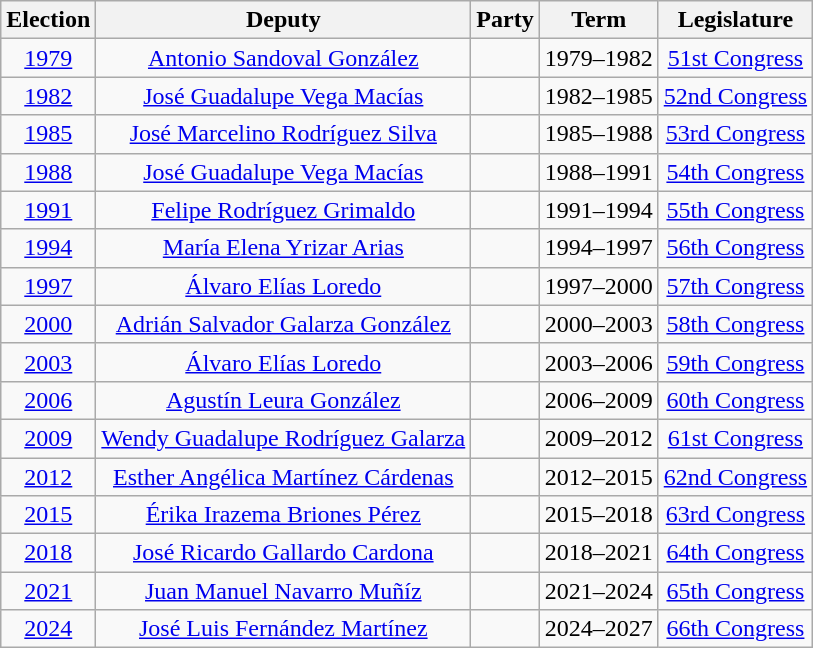<table class="wikitable sortable" style="text-align: center">
<tr>
<th>Election</th>
<th class="unsortable">Deputy</th>
<th class="unsortable">Party</th>
<th class="unsortable">Term</th>
<th class="unsortable">Legislature</th>
</tr>
<tr>
<td><a href='#'>1979</a></td>
<td><a href='#'>Antonio Sandoval González</a></td>
<td></td>
<td>1979–1982</td>
<td><a href='#'>51st Congress</a></td>
</tr>
<tr>
<td><a href='#'>1982</a></td>
<td><a href='#'>José Guadalupe Vega Macías</a></td>
<td></td>
<td>1982–1985</td>
<td><a href='#'>52nd Congress</a></td>
</tr>
<tr>
<td><a href='#'>1985</a></td>
<td><a href='#'>José Marcelino Rodríguez Silva</a></td>
<td></td>
<td>1985–1988</td>
<td><a href='#'>53rd Congress</a></td>
</tr>
<tr>
<td><a href='#'>1988</a></td>
<td><a href='#'>José Guadalupe Vega Macías</a></td>
<td></td>
<td>1988–1991</td>
<td><a href='#'>54th Congress</a></td>
</tr>
<tr>
<td><a href='#'>1991</a></td>
<td><a href='#'>Felipe Rodríguez Grimaldo</a></td>
<td></td>
<td>1991–1994</td>
<td><a href='#'>55th Congress</a></td>
</tr>
<tr>
<td><a href='#'>1994</a></td>
<td><a href='#'>María Elena Yrizar Arias</a></td>
<td></td>
<td>1994–1997</td>
<td><a href='#'>56th Congress</a></td>
</tr>
<tr>
<td><a href='#'>1997</a></td>
<td><a href='#'>Álvaro Elías Loredo</a></td>
<td></td>
<td>1997–2000</td>
<td><a href='#'>57th Congress</a></td>
</tr>
<tr>
<td><a href='#'>2000</a></td>
<td><a href='#'>Adrián Salvador Galarza González</a></td>
<td></td>
<td>2000–2003</td>
<td><a href='#'>58th Congress</a></td>
</tr>
<tr>
<td><a href='#'>2003</a></td>
<td><a href='#'>Álvaro Elías Loredo</a></td>
<td></td>
<td>2003–2006</td>
<td><a href='#'>59th Congress</a></td>
</tr>
<tr>
<td><a href='#'>2006</a></td>
<td><a href='#'>Agustín Leura González</a></td>
<td></td>
<td>2006–2009</td>
<td><a href='#'>60th Congress</a></td>
</tr>
<tr>
<td><a href='#'>2009</a></td>
<td><a href='#'>Wendy Guadalupe Rodríguez Galarza</a></td>
<td></td>
<td>2009–2012</td>
<td><a href='#'>61st Congress</a></td>
</tr>
<tr>
<td><a href='#'>2012</a></td>
<td><a href='#'>Esther Angélica Martínez Cárdenas</a></td>
<td></td>
<td>2012–2015</td>
<td><a href='#'>62nd Congress</a></td>
</tr>
<tr>
<td><a href='#'>2015</a></td>
<td><a href='#'>Érika Irazema Briones Pérez</a></td>
<td></td>
<td>2015–2018</td>
<td><a href='#'>63rd Congress</a></td>
</tr>
<tr>
<td><a href='#'>2018</a></td>
<td><a href='#'>José Ricardo Gallardo Cardona</a></td>
<td> </td>
<td>2018–2021</td>
<td><a href='#'>64th Congress</a></td>
</tr>
<tr>
<td><a href='#'>2021</a></td>
<td><a href='#'>Juan Manuel Navarro Muñíz</a></td>
<td></td>
<td>2021–2024</td>
<td><a href='#'>65th Congress</a></td>
</tr>
<tr>
<td><a href='#'>2024</a></td>
<td><a href='#'>José Luis Fernández Martínez</a></td>
<td></td>
<td>2024–2027</td>
<td><a href='#'>66th Congress</a></td>
</tr>
</table>
